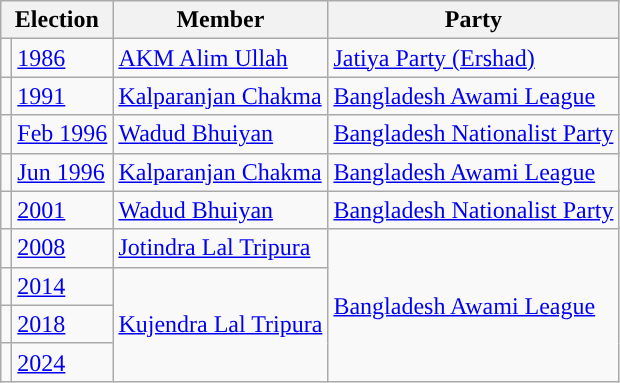<table class="wikitable">
<tr>
<th colspan="2">Election</th>
<th>Member</th>
<th>Party</th>
</tr>
<tr>
<td style="background-color: "></td>
<td><a href='#'>1986</a></td>
<td><a href='#'>AKM Alim Ullah</a></td>
<td><a href='#'>Jatiya Party (Ershad)</a></td>
</tr>
<tr>
<td style="background-color: "></td>
<td><a href='#'>1991</a></td>
<td><a href='#'>Kalparanjan Chakma</a></td>
<td><a href='#'>Bangladesh Awami League</a></td>
</tr>
<tr>
<td style="background-color:"></td>
<td><a href='#'>Feb 1996</a></td>
<td><a href='#'>Wadud Bhuiyan</a></td>
<td><a href='#'>Bangladesh Nationalist Party</a></td>
</tr>
<tr>
<td style="background-color: "></td>
<td><a href='#'>Jun 1996</a></td>
<td><a href='#'>Kalparanjan Chakma</a></td>
<td><a href='#'>Bangladesh Awami League</a></td>
</tr>
<tr>
<td style="background-color:"></td>
<td><a href='#'>2001</a></td>
<td><a href='#'>Wadud Bhuiyan</a></td>
<td><a href='#'>Bangladesh Nationalist Party</a></td>
</tr>
<tr>
<td style="background-color: "></td>
<td><a href='#'>2008</a></td>
<td><a href='#'>Jotindra Lal Tripura</a></td>
<td rowspan="4"><a href='#'>Bangladesh Awami League</a></td>
</tr>
<tr>
<td style="background-color: "></td>
<td><a href='#'>2014</a></td>
<td rowspan="3"><a href='#'>Kujendra Lal Tripura</a></td>
</tr>
<tr>
<td style="background-color: "></td>
<td><a href='#'>2018</a></td>
</tr>
<tr>
<td style="background-color: "></td>
<td><a href='#'>2024</a></td>
</tr>
</table>
